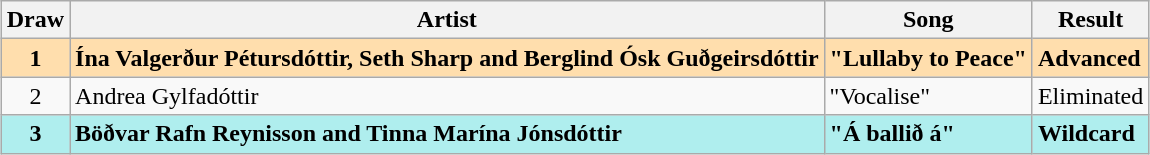<table class="sortable wikitable" style="margin: 1em auto 1em auto; text-align:center">
<tr>
<th>Draw</th>
<th>Artist</th>
<th>Song</th>
<th>Result</th>
</tr>
<tr style="font-weight:bold; background:navajowhite;">
<td>1</td>
<td align="left">Ína Valgerður Pétursdóttir, Seth Sharp and Berglind Ósk Guðgeirsdóttir</td>
<td align="left">"Lullaby to Peace"</td>
<td align="left">Advanced</td>
</tr>
<tr>
<td>2</td>
<td align="left">Andrea Gylfadóttir</td>
<td align="left">"Vocalise"</td>
<td align="left">Eliminated</td>
</tr>
<tr style="font-weight:bold; background:paleturquoise;">
<td>3</td>
<td align="left">Böðvar Rafn Reynisson and Tinna Marína Jónsdóttir</td>
<td align="left">"Á ballið á"</td>
<td align="left">Wildcard</td>
</tr>
</table>
